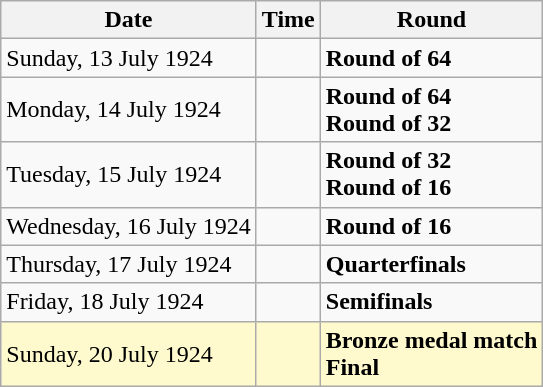<table class="wikitable">
<tr>
<th>Date</th>
<th>Time</th>
<th>Round</th>
</tr>
<tr>
<td>Sunday, 13 July 1924</td>
<td></td>
<td><strong>Round of 64</strong></td>
</tr>
<tr>
<td>Monday, 14 July 1924</td>
<td></td>
<td><strong>Round of 64</strong><br><strong>Round of 32</strong></td>
</tr>
<tr>
<td>Tuesday, 15 July 1924</td>
<td></td>
<td><strong>Round of 32</strong><br><strong>Round of 16</strong></td>
</tr>
<tr>
<td>Wednesday, 16 July 1924</td>
<td></td>
<td><strong>Round of 16</strong></td>
</tr>
<tr>
<td>Thursday, 17 July 1924</td>
<td></td>
<td><strong>Quarterfinals</strong></td>
</tr>
<tr>
<td>Friday, 18 July 1924</td>
<td></td>
<td><strong>Semifinals</strong></td>
</tr>
<tr style=background:lemonchiffon>
<td>Sunday, 20 July 1924</td>
<td></td>
<td><strong>Bronze medal match</strong><br><strong>Final</strong></td>
</tr>
</table>
